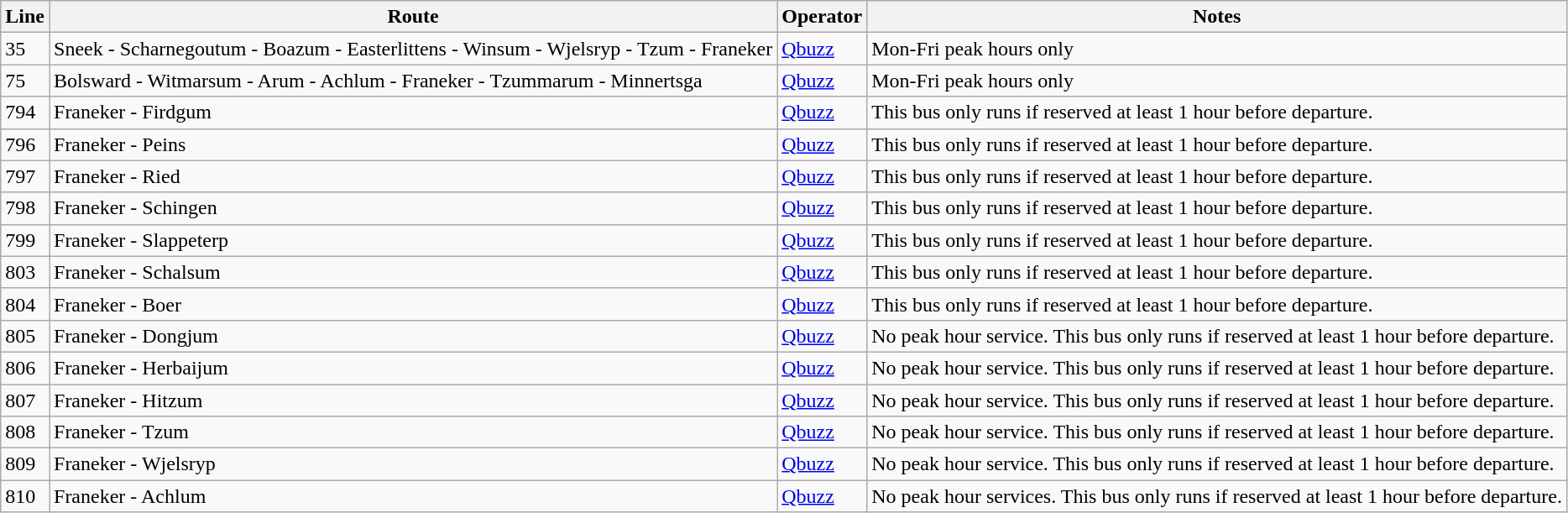<table class="wikitable">
<tr>
<th>Line</th>
<th>Route</th>
<th>Operator</th>
<th>Notes</th>
</tr>
<tr>
<td>35</td>
<td>Sneek - Scharnegoutum - Boazum - Easterlittens - Winsum - Wjelsryp - Tzum - Franeker</td>
<td><a href='#'>Qbuzz</a></td>
<td>Mon-Fri peak hours only</td>
</tr>
<tr>
<td>75</td>
<td>Bolsward - Witmarsum - Arum - Achlum - Franeker - Tzummarum - Minnertsga</td>
<td><a href='#'>Qbuzz</a></td>
<td>Mon-Fri peak hours only</td>
</tr>
<tr>
<td>794</td>
<td>Franeker - Firdgum</td>
<td><a href='#'>Qbuzz</a></td>
<td>This bus only runs if reserved at least 1 hour before departure.</td>
</tr>
<tr>
<td>796</td>
<td>Franeker - Peins</td>
<td><a href='#'>Qbuzz</a></td>
<td>This bus only runs if reserved at least 1 hour before departure.</td>
</tr>
<tr>
<td>797</td>
<td>Franeker - Ried</td>
<td><a href='#'>Qbuzz</a></td>
<td>This bus only runs if reserved at least 1 hour before departure.</td>
</tr>
<tr>
<td>798</td>
<td>Franeker - Schingen</td>
<td><a href='#'>Qbuzz</a></td>
<td>This bus only runs if reserved at least 1 hour before departure.</td>
</tr>
<tr>
<td>799</td>
<td>Franeker - Slappeterp</td>
<td><a href='#'>Qbuzz</a></td>
<td>This bus only runs if reserved at least 1 hour before departure.</td>
</tr>
<tr>
<td>803</td>
<td>Franeker - Schalsum</td>
<td><a href='#'>Qbuzz</a></td>
<td>This bus only runs if reserved at least 1 hour before departure.</td>
</tr>
<tr>
<td>804</td>
<td>Franeker - Boer</td>
<td><a href='#'>Qbuzz</a></td>
<td>This bus only runs if reserved at least 1 hour before departure.</td>
</tr>
<tr>
<td>805</td>
<td>Franeker - Dongjum</td>
<td><a href='#'>Qbuzz</a></td>
<td>No peak hour service. This bus only runs if reserved at least 1 hour before departure.</td>
</tr>
<tr>
<td>806</td>
<td>Franeker - Herbaijum</td>
<td><a href='#'>Qbuzz</a></td>
<td>No peak hour service. This bus only runs if reserved at least 1 hour before departure.</td>
</tr>
<tr>
<td>807</td>
<td>Franeker - Hitzum</td>
<td><a href='#'>Qbuzz</a></td>
<td>No peak hour service. This bus only runs if reserved at least 1 hour before departure.</td>
</tr>
<tr>
<td>808</td>
<td>Franeker - Tzum</td>
<td><a href='#'>Qbuzz</a></td>
<td>No peak hour service. This bus only runs if reserved at least 1 hour before departure.</td>
</tr>
<tr>
<td>809</td>
<td>Franeker - Wjelsryp</td>
<td><a href='#'>Qbuzz</a></td>
<td>No peak hour service. This bus only runs if reserved at least 1 hour before departure.</td>
</tr>
<tr>
<td>810</td>
<td>Franeker - Achlum</td>
<td><a href='#'>Qbuzz</a></td>
<td>No peak hour services. This bus only runs if reserved at least 1 hour before departure.</td>
</tr>
</table>
